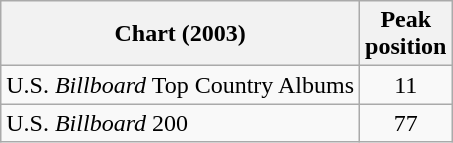<table class="wikitable">
<tr>
<th>Chart (2003)</th>
<th>Peak<br>position</th>
</tr>
<tr>
<td>U.S. <em>Billboard</em> Top Country Albums</td>
<td align="center">11</td>
</tr>
<tr>
<td>U.S. <em>Billboard</em> 200</td>
<td align="center">77</td>
</tr>
</table>
